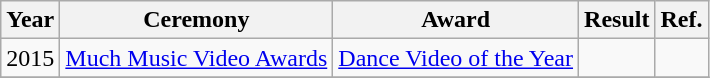<table class="wikitable plainrowheaders">
<tr>
<th scope="col">Year</th>
<th scope="col">Ceremony</th>
<th scope="col">Award</th>
<th scope="col">Result</th>
<th scope="col">Ref.</th>
</tr>
<tr>
<td>2015</td>
<td><a href='#'>Much Music Video Awards</a></td>
<td><a href='#'>Dance Video of the Year</a></td>
<td></td>
<td></td>
</tr>
<tr>
</tr>
</table>
